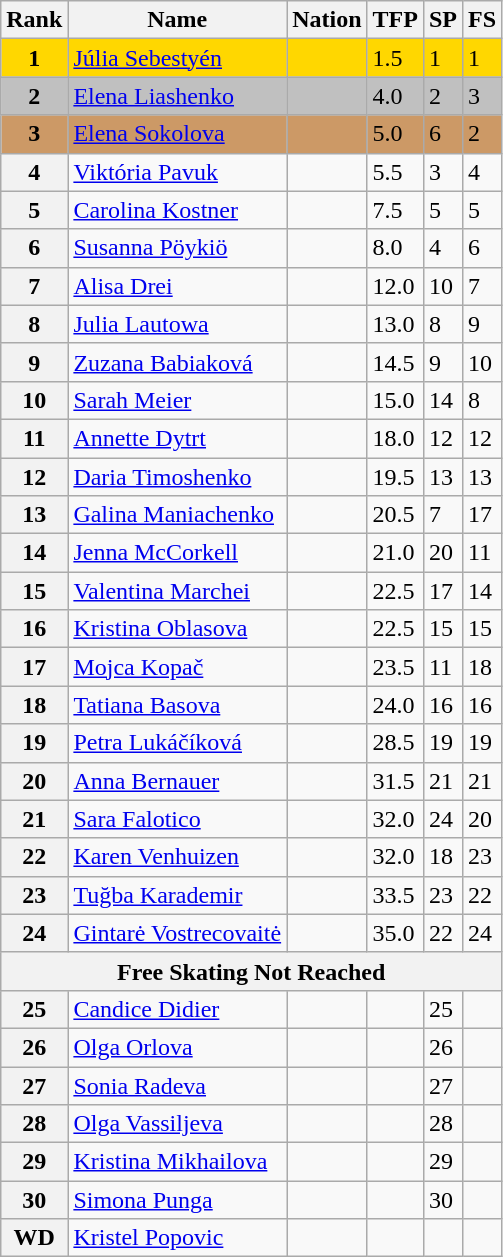<table class="wikitable">
<tr>
<th>Rank</th>
<th>Name</th>
<th>Nation</th>
<th>TFP</th>
<th>SP</th>
<th>FS</th>
</tr>
<tr bgcolor="gold">
<td align="center"><strong>1</strong></td>
<td><a href='#'>Júlia Sebestyén</a></td>
<td></td>
<td>1.5</td>
<td>1</td>
<td>1</td>
</tr>
<tr bgcolor="silver">
<td align="center"><strong>2</strong></td>
<td><a href='#'>Elena Liashenko</a></td>
<td></td>
<td>4.0</td>
<td>2</td>
<td>3</td>
</tr>
<tr bgcolor="cc9966">
<td align="center"><strong>3</strong></td>
<td><a href='#'>Elena Sokolova</a></td>
<td></td>
<td>5.0</td>
<td>6</td>
<td>2</td>
</tr>
<tr>
<th>4</th>
<td><a href='#'>Viktória Pavuk</a></td>
<td></td>
<td>5.5</td>
<td>3</td>
<td>4</td>
</tr>
<tr>
<th>5</th>
<td><a href='#'>Carolina Kostner</a></td>
<td></td>
<td>7.5</td>
<td>5</td>
<td>5</td>
</tr>
<tr>
<th>6</th>
<td><a href='#'>Susanna Pöykiö</a></td>
<td></td>
<td>8.0</td>
<td>4</td>
<td>6</td>
</tr>
<tr>
<th>7</th>
<td><a href='#'>Alisa Drei</a></td>
<td></td>
<td>12.0</td>
<td>10</td>
<td>7</td>
</tr>
<tr>
<th>8</th>
<td><a href='#'>Julia Lautowa</a></td>
<td></td>
<td>13.0</td>
<td>8</td>
<td>9</td>
</tr>
<tr>
<th>9</th>
<td><a href='#'>Zuzana Babiaková</a></td>
<td></td>
<td>14.5</td>
<td>9</td>
<td>10</td>
</tr>
<tr>
<th>10</th>
<td><a href='#'>Sarah Meier</a></td>
<td></td>
<td>15.0</td>
<td>14</td>
<td>8</td>
</tr>
<tr>
<th>11</th>
<td><a href='#'>Annette Dytrt</a></td>
<td></td>
<td>18.0</td>
<td>12</td>
<td>12</td>
</tr>
<tr>
<th>12</th>
<td><a href='#'>Daria Timoshenko</a></td>
<td></td>
<td>19.5</td>
<td>13</td>
<td>13</td>
</tr>
<tr>
<th>13</th>
<td><a href='#'>Galina Maniachenko</a></td>
<td></td>
<td>20.5</td>
<td>7</td>
<td>17</td>
</tr>
<tr>
<th>14</th>
<td><a href='#'>Jenna McCorkell</a></td>
<td></td>
<td>21.0</td>
<td>20</td>
<td>11</td>
</tr>
<tr>
<th>15</th>
<td><a href='#'>Valentina Marchei</a></td>
<td></td>
<td>22.5</td>
<td>17</td>
<td>14</td>
</tr>
<tr>
<th>16</th>
<td><a href='#'>Kristina Oblasova</a></td>
<td></td>
<td>22.5</td>
<td>15</td>
<td>15</td>
</tr>
<tr>
<th>17</th>
<td><a href='#'>Mojca Kopač</a></td>
<td></td>
<td>23.5</td>
<td>11</td>
<td>18</td>
</tr>
<tr>
<th>18</th>
<td><a href='#'>Tatiana Basova</a></td>
<td></td>
<td>24.0</td>
<td>16</td>
<td>16</td>
</tr>
<tr>
<th>19</th>
<td><a href='#'>Petra Lukáčíková</a></td>
<td></td>
<td>28.5</td>
<td>19</td>
<td>19</td>
</tr>
<tr>
<th>20</th>
<td><a href='#'>Anna Bernauer</a></td>
<td></td>
<td>31.5</td>
<td>21</td>
<td>21</td>
</tr>
<tr>
<th>21</th>
<td><a href='#'>Sara Falotico</a></td>
<td></td>
<td>32.0</td>
<td>24</td>
<td>20</td>
</tr>
<tr>
<th>22</th>
<td><a href='#'>Karen Venhuizen</a></td>
<td></td>
<td>32.0</td>
<td>18</td>
<td>23</td>
</tr>
<tr>
<th>23</th>
<td><a href='#'>Tuğba Karademir</a></td>
<td></td>
<td>33.5</td>
<td>23</td>
<td>22</td>
</tr>
<tr>
<th>24</th>
<td><a href='#'>Gintarė Vostrecovaitė</a></td>
<td></td>
<td>35.0</td>
<td>22</td>
<td>24</td>
</tr>
<tr>
<th colspan=6>Free Skating Not Reached</th>
</tr>
<tr>
<th>25</th>
<td><a href='#'>Candice Didier</a></td>
<td></td>
<td></td>
<td>25</td>
<td></td>
</tr>
<tr>
<th>26</th>
<td><a href='#'>Olga Orlova</a></td>
<td></td>
<td></td>
<td>26</td>
<td></td>
</tr>
<tr>
<th>27</th>
<td><a href='#'>Sonia Radeva</a></td>
<td></td>
<td></td>
<td>27</td>
<td></td>
</tr>
<tr>
<th>28</th>
<td><a href='#'>Olga Vassiljeva</a></td>
<td></td>
<td></td>
<td>28</td>
<td></td>
</tr>
<tr>
<th>29</th>
<td><a href='#'>Kristina Mikhailova</a></td>
<td></td>
<td></td>
<td>29</td>
<td></td>
</tr>
<tr>
<th>30</th>
<td><a href='#'>Simona Punga</a></td>
<td></td>
<td></td>
<td>30</td>
<td></td>
</tr>
<tr>
<th>WD</th>
<td><a href='#'>Kristel Popovic</a></td>
<td></td>
<td></td>
<td></td>
<td></td>
</tr>
</table>
